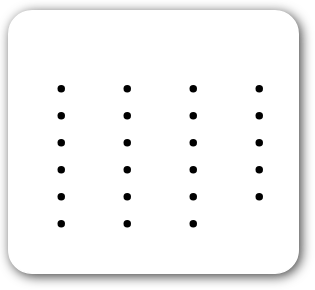<table style=" border-radius:1em; box-shadow: 0.1em 0.1em 0.5em rgba(0,0,0,0.75); background-color: white; border: 1px solid white; margin:10px 0px; padding: 5px;">
<tr style="vertical-align:top;">
<td><br><ul><li></li><li></li><li></li><li></li><li></li><li></li></ul></td>
<td valign="top"><br><ul><li></li><li></li><li></li><li></li><li></li><li></li></ul></td>
<td valign="top"><br><ul><li></li><li></li><li></li><li></li><li></li><li></li></ul></td>
<td valign="top"><br><ul><li></li><li></li><li></li><li></li><li></li></ul></td>
<td></td>
</tr>
</table>
